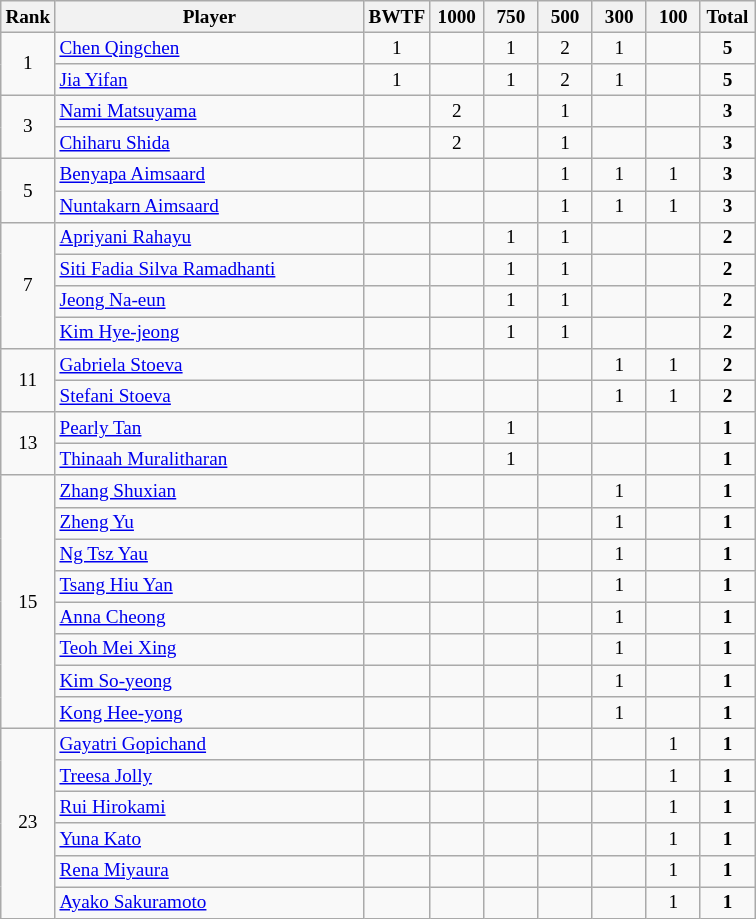<table class="wikitable" style="font-size:80%; text-align:center">
<tr>
<th width="30">Rank</th>
<th width="200">Player</th>
<th width="30">BWTF</th>
<th width="30">1000</th>
<th width="30">750</th>
<th width="30">500</th>
<th width="30">300</th>
<th width="30">100</th>
<th width="30">Total</th>
</tr>
<tr>
<td rowspan=2>1</td>
<td align="left"> <a href='#'>Chen Qingchen</a></td>
<td>1</td>
<td></td>
<td>1</td>
<td>2</td>
<td>1</td>
<td></td>
<td><strong>5</strong></td>
</tr>
<tr>
<td align="left"> <a href='#'>Jia Yifan</a></td>
<td>1</td>
<td></td>
<td>1</td>
<td>2</td>
<td>1</td>
<td></td>
<td><strong>5</strong></td>
</tr>
<tr>
<td rowspan=2>3</td>
<td align="left"> <a href='#'>Nami Matsuyama</a></td>
<td></td>
<td>2</td>
<td></td>
<td>1</td>
<td></td>
<td></td>
<td><strong>3</strong></td>
</tr>
<tr>
<td align="left"> <a href='#'>Chiharu Shida</a></td>
<td></td>
<td>2</td>
<td></td>
<td>1</td>
<td></td>
<td></td>
<td><strong>3</strong></td>
</tr>
<tr>
<td rowspan=2>5</td>
<td align="left"> <a href='#'>Benyapa Aimsaard</a></td>
<td></td>
<td></td>
<td></td>
<td>1</td>
<td>1</td>
<td>1</td>
<td><strong>3</strong></td>
</tr>
<tr>
<td align="left"> <a href='#'>Nuntakarn Aimsaard</a></td>
<td></td>
<td></td>
<td></td>
<td>1</td>
<td>1</td>
<td>1</td>
<td><strong>3</strong></td>
</tr>
<tr>
<td rowspan=4>7</td>
<td align="left"> <a href='#'>Apriyani Rahayu</a></td>
<td></td>
<td></td>
<td>1</td>
<td>1</td>
<td></td>
<td></td>
<td><strong>2</strong></td>
</tr>
<tr>
<td align="left" nowrap> <a href='#'>Siti Fadia Silva Ramadhanti</a></td>
<td></td>
<td></td>
<td>1</td>
<td>1</td>
<td></td>
<td></td>
<td><strong>2</strong></td>
</tr>
<tr>
<td align="left"> <a href='#'>Jeong Na-eun</a></td>
<td></td>
<td></td>
<td>1</td>
<td>1</td>
<td></td>
<td></td>
<td><strong>2</strong></td>
</tr>
<tr>
<td align="left"> <a href='#'>Kim Hye-jeong</a></td>
<td></td>
<td></td>
<td>1</td>
<td>1</td>
<td></td>
<td></td>
<td><strong>2</strong></td>
</tr>
<tr>
<td rowspan=2>11</td>
<td align="left"> <a href='#'>Gabriela Stoeva</a></td>
<td></td>
<td></td>
<td></td>
<td></td>
<td>1</td>
<td>1</td>
<td><strong>2</strong></td>
</tr>
<tr>
<td align="left"> <a href='#'>Stefani Stoeva</a></td>
<td></td>
<td></td>
<td></td>
<td></td>
<td>1</td>
<td>1</td>
<td><strong>2</strong></td>
</tr>
<tr>
<td rowspan=2>13</td>
<td align="left"> <a href='#'>Pearly Tan</a></td>
<td></td>
<td></td>
<td>1</td>
<td></td>
<td></td>
<td></td>
<td><strong>1</strong></td>
</tr>
<tr>
<td align="left"> <a href='#'>Thinaah Muralitharan</a></td>
<td></td>
<td></td>
<td>1</td>
<td></td>
<td></td>
<td></td>
<td><strong>1</strong></td>
</tr>
<tr>
<td rowspan=8>15</td>
<td align="left"> <a href='#'>Zhang Shuxian</a></td>
<td></td>
<td></td>
<td></td>
<td></td>
<td>1</td>
<td></td>
<td><strong>1</strong></td>
</tr>
<tr>
<td align="left"> <a href='#'>Zheng Yu</a></td>
<td></td>
<td></td>
<td></td>
<td></td>
<td>1</td>
<td></td>
<td><strong>1</strong></td>
</tr>
<tr>
<td align="left"> <a href='#'>Ng Tsz Yau</a></td>
<td></td>
<td></td>
<td></td>
<td></td>
<td>1</td>
<td></td>
<td><strong>1</strong></td>
</tr>
<tr>
<td align="left"> <a href='#'>Tsang Hiu Yan</a></td>
<td></td>
<td></td>
<td></td>
<td></td>
<td>1</td>
<td></td>
<td><strong>1</strong></td>
</tr>
<tr>
<td align="left"> <a href='#'>Anna Cheong</a></td>
<td></td>
<td></td>
<td></td>
<td></td>
<td>1</td>
<td></td>
<td><strong>1</strong></td>
</tr>
<tr>
<td align="left"> <a href='#'>Teoh Mei Xing</a></td>
<td></td>
<td></td>
<td></td>
<td></td>
<td>1</td>
<td></td>
<td><strong>1</strong></td>
</tr>
<tr>
<td align="left"> <a href='#'>Kim So-yeong</a></td>
<td></td>
<td></td>
<td></td>
<td></td>
<td>1</td>
<td></td>
<td><strong>1</strong></td>
</tr>
<tr>
<td align="left"> <a href='#'>Kong Hee-yong</a></td>
<td></td>
<td></td>
<td></td>
<td></td>
<td>1</td>
<td></td>
<td><strong>1</strong></td>
</tr>
<tr>
<td rowspan=6>23</td>
<td align="left"> <a href='#'>Gayatri Gopichand</a></td>
<td></td>
<td></td>
<td></td>
<td></td>
<td></td>
<td>1</td>
<td><strong>1</strong></td>
</tr>
<tr>
<td align="left"> <a href='#'>Treesa Jolly</a></td>
<td></td>
<td></td>
<td></td>
<td></td>
<td></td>
<td>1</td>
<td><strong>1</strong></td>
</tr>
<tr>
<td align="left"> <a href='#'>Rui Hirokami</a></td>
<td></td>
<td></td>
<td></td>
<td></td>
<td></td>
<td>1</td>
<td><strong>1</strong></td>
</tr>
<tr>
<td align="left"> <a href='#'>Yuna Kato</a></td>
<td></td>
<td></td>
<td></td>
<td></td>
<td></td>
<td>1</td>
<td><strong>1</strong></td>
</tr>
<tr>
<td align="left"> <a href='#'>Rena Miyaura</a></td>
<td></td>
<td></td>
<td></td>
<td></td>
<td></td>
<td>1</td>
<td><strong>1</strong></td>
</tr>
<tr>
<td align="left"> <a href='#'>Ayako Sakuramoto</a></td>
<td></td>
<td></td>
<td></td>
<td></td>
<td></td>
<td>1</td>
<td><strong>1</strong></td>
</tr>
</table>
